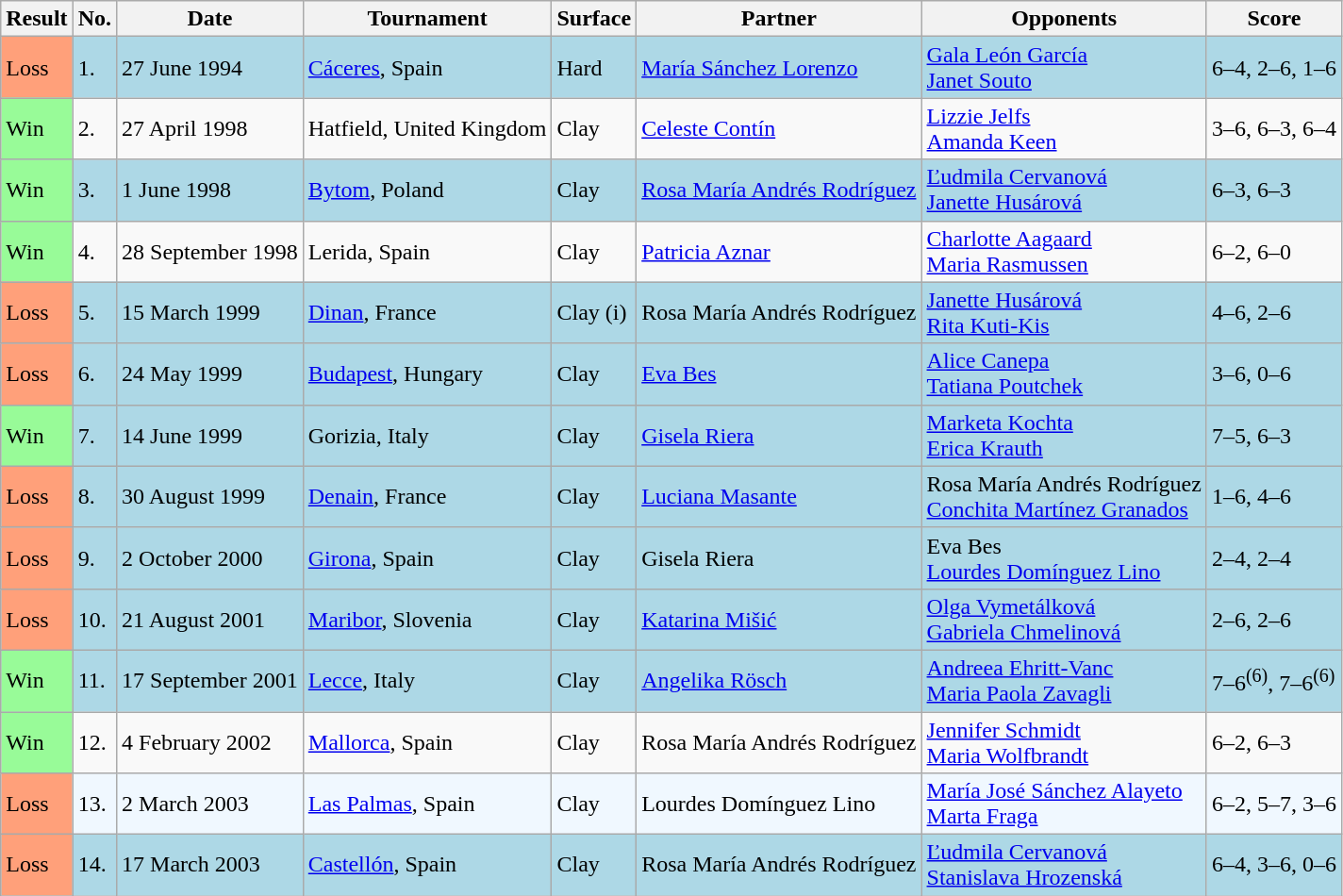<table class="sortable wikitable">
<tr>
<th>Result</th>
<th>No.</th>
<th>Date</th>
<th>Tournament</th>
<th>Surface</th>
<th>Partner</th>
<th>Opponents</th>
<th class="unsortable">Score</th>
</tr>
<tr bgcolor="lightblue">
<td style="background:#ffa07a;">Loss</td>
<td>1.</td>
<td>27 June 1994</td>
<td><a href='#'>Cáceres</a>, Spain</td>
<td>Hard</td>
<td> <a href='#'>María Sánchez Lorenzo</a></td>
<td> <a href='#'>Gala León García</a> <br>  <a href='#'>Janet Souto</a></td>
<td>6–4, 2–6, 1–6</td>
</tr>
<tr>
<td style="background:#98fb98;">Win</td>
<td>2.</td>
<td>27 April 1998</td>
<td>Hatfield, United Kingdom</td>
<td>Clay</td>
<td> <a href='#'>Celeste Contín</a></td>
<td> <a href='#'>Lizzie Jelfs</a> <br>  <a href='#'>Amanda Keen</a></td>
<td>3–6, 6–3, 6–4</td>
</tr>
<tr bgcolor="lightblue">
<td style="background:#98fb98;">Win</td>
<td>3.</td>
<td>1 June 1998</td>
<td><a href='#'>Bytom</a>, Poland</td>
<td>Clay</td>
<td> <a href='#'>Rosa María Andrés Rodríguez</a></td>
<td> <a href='#'>Ľudmila Cervanová</a> <br>  <a href='#'>Janette Husárová</a></td>
<td>6–3, 6–3</td>
</tr>
<tr>
<td style="background:#98fb98;">Win</td>
<td>4.</td>
<td>28 September 1998</td>
<td>Lerida, Spain</td>
<td>Clay</td>
<td> <a href='#'>Patricia Aznar</a></td>
<td> <a href='#'>Charlotte Aagaard</a> <br>  <a href='#'>Maria Rasmussen</a></td>
<td>6–2, 6–0</td>
</tr>
<tr bgcolor="lightblue">
<td style="background:#ffa07a;">Loss</td>
<td>5.</td>
<td>15 March 1999</td>
<td><a href='#'>Dinan</a>, France</td>
<td>Clay (i)</td>
<td> Rosa María Andrés Rodríguez</td>
<td> <a href='#'>Janette Husárová</a> <br>  <a href='#'>Rita Kuti-Kis</a></td>
<td>4–6, 2–6</td>
</tr>
<tr bgcolor="lightblue">
<td style="background:#ffa07a;">Loss</td>
<td>6.</td>
<td>24 May 1999</td>
<td><a href='#'>Budapest</a>, Hungary</td>
<td>Clay</td>
<td> <a href='#'>Eva Bes</a></td>
<td> <a href='#'>Alice Canepa</a> <br>  <a href='#'>Tatiana Poutchek</a></td>
<td>3–6, 0–6</td>
</tr>
<tr bgcolor="lightblue">
<td style="background:#98fb98;">Win</td>
<td>7.</td>
<td>14 June 1999</td>
<td>Gorizia, Italy</td>
<td>Clay</td>
<td> <a href='#'>Gisela Riera</a></td>
<td> <a href='#'>Marketa Kochta</a> <br>  <a href='#'>Erica Krauth</a></td>
<td>7–5, 6–3</td>
</tr>
<tr bgcolor="lightblue">
<td style="background:#ffa07a;">Loss</td>
<td>8.</td>
<td>30 August 1999</td>
<td><a href='#'>Denain</a>, France</td>
<td>Clay</td>
<td> <a href='#'>Luciana Masante</a></td>
<td> Rosa María Andrés Rodríguez <br>  <a href='#'>Conchita Martínez Granados</a></td>
<td>1–6, 4–6</td>
</tr>
<tr bgcolor="lightblue">
<td style="background:#ffa07a;">Loss</td>
<td>9.</td>
<td>2 October 2000</td>
<td><a href='#'>Girona</a>, Spain</td>
<td>Clay</td>
<td> Gisela Riera</td>
<td> Eva Bes <br>  <a href='#'>Lourdes Domínguez Lino</a></td>
<td>2–4, 2–4</td>
</tr>
<tr bgcolor="lightblue">
<td style="background:#ffa07a;">Loss</td>
<td>10.</td>
<td>21 August 2001</td>
<td><a href='#'>Maribor</a>, Slovenia</td>
<td>Clay</td>
<td> <a href='#'>Katarina Mišić</a></td>
<td> <a href='#'>Olga Vymetálková</a> <br>  <a href='#'>Gabriela Chmelinová</a></td>
<td>2–6, 2–6</td>
</tr>
<tr bgcolor="lightblue">
<td style="background:#98fb98;">Win</td>
<td>11.</td>
<td>17 September 2001</td>
<td><a href='#'>Lecce</a>, Italy</td>
<td>Clay</td>
<td> <a href='#'>Angelika Rösch</a></td>
<td> <a href='#'>Andreea Ehritt-Vanc</a> <br>  <a href='#'>Maria Paola Zavagli</a></td>
<td>7–6<sup>(6)</sup>, 7–6<sup>(6)</sup></td>
</tr>
<tr>
<td style="background:#98fb98;">Win</td>
<td>12.</td>
<td>4 February 2002</td>
<td><a href='#'>Mallorca</a>, Spain</td>
<td>Clay</td>
<td> Rosa María Andrés Rodríguez</td>
<td> <a href='#'>Jennifer Schmidt</a> <br>  <a href='#'>Maria Wolfbrandt</a></td>
<td>6–2, 6–3</td>
</tr>
<tr bgcolor="#f0f8ff">
<td style="background:#ffa07a;">Loss</td>
<td>13.</td>
<td>2 March 2003</td>
<td><a href='#'>Las Palmas</a>, Spain</td>
<td>Clay</td>
<td> Lourdes Domínguez Lino</td>
<td> <a href='#'>María José Sánchez Alayeto</a> <br>  <a href='#'>Marta Fraga</a></td>
<td>6–2, 5–7, 3–6</td>
</tr>
<tr style="background:lightblue;">
<td style="background:#ffa07a;">Loss</td>
<td>14.</td>
<td>17 March 2003</td>
<td><a href='#'>Castellón</a>, Spain</td>
<td>Clay</td>
<td> Rosa María Andrés Rodríguez</td>
<td> <a href='#'>Ľudmila Cervanová</a> <br>  <a href='#'>Stanislava Hrozenská</a></td>
<td>6–4, 3–6, 0–6</td>
</tr>
</table>
